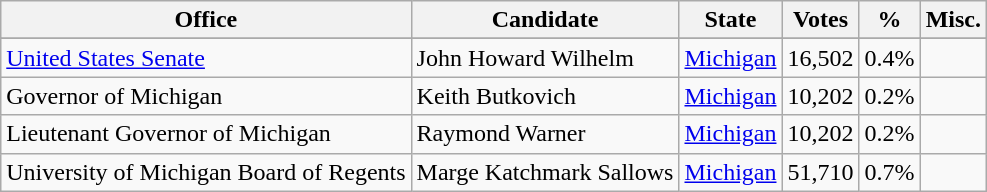<table class="wikitable mw-collapsible">
<tr>
<th>Office</th>
<th>Candidate</th>
<th>State</th>
<th>Votes</th>
<th>%</th>
<th>Misc.</th>
</tr>
<tr>
</tr>
<tr>
<td><a href='#'>United States Senate</a></td>
<td>John Howard Wilhelm</td>
<td><a href='#'>Michigan</a></td>
<td>16,502</td>
<td>0.4%</td>
<td></td>
</tr>
<tr>
<td>Governor of Michigan</td>
<td>Keith Butkovich</td>
<td><a href='#'>Michigan</a></td>
<td>10,202</td>
<td>0.2%</td>
<td></td>
</tr>
<tr>
<td>Lieutenant Governor of Michigan</td>
<td>Raymond Warner</td>
<td><a href='#'>Michigan</a></td>
<td>10,202</td>
<td>0.2%</td>
<td></td>
</tr>
<tr>
<td>University of Michigan Board of Regents</td>
<td>Marge Katchmark Sallows</td>
<td><a href='#'>Michigan</a></td>
<td>51,710</td>
<td>0.7%</td>
<td></td>
</tr>
</table>
